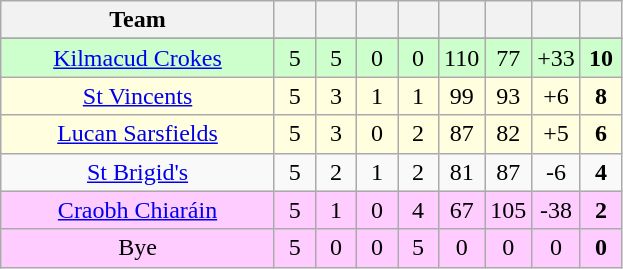<table class="wikitable" style="text-align:center">
<tr>
<th style="width:175px;">Team</th>
<th width="20"></th>
<th width="20"></th>
<th width="20"></th>
<th width="20"></th>
<th width="20"></th>
<th width="20"></th>
<th width="20"></th>
<th width="20"></th>
</tr>
<tr style="background:#cfc;">
</tr>
<tr style="background:#cfc;">
<td><a href='#'>Kilmacud Crokes</a></td>
<td>5</td>
<td>5</td>
<td>0</td>
<td>0</td>
<td>110</td>
<td>77</td>
<td>+33</td>
<td><strong>10</strong></td>
</tr>
<tr style="background:#ffffe0;">
<td><a href='#'>St Vincents</a></td>
<td>5</td>
<td>3</td>
<td>1</td>
<td>1</td>
<td>99</td>
<td>93</td>
<td>+6</td>
<td><strong>8</strong></td>
</tr>
<tr style="background:#ffffe0;">
<td><a href='#'>Lucan Sarsfields</a></td>
<td>5</td>
<td>3</td>
<td>0</td>
<td>2</td>
<td>87</td>
<td>82</td>
<td>+5</td>
<td><strong>6</strong></td>
</tr>
<tr>
<td><a href='#'>St Brigid's</a></td>
<td>5</td>
<td>2</td>
<td>1</td>
<td>2</td>
<td>81</td>
<td>87</td>
<td>-6</td>
<td><strong>4</strong></td>
</tr>
<tr style="background:#fcf;">
<td><a href='#'>Craobh Chiaráin</a></td>
<td>5</td>
<td>1</td>
<td>0</td>
<td>4</td>
<td>67</td>
<td>105</td>
<td>-38</td>
<td><strong>2</strong></td>
</tr>
<tr style="background:#fcf;">
<td>Bye</td>
<td>5</td>
<td>0</td>
<td>0</td>
<td>5</td>
<td>0</td>
<td>0</td>
<td>0</td>
<td><strong>0</strong></td>
</tr>
</table>
